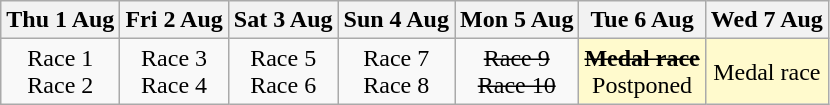<table class="wikitable" style="text-align: center;">
<tr>
<th>Thu 1 Aug</th>
<th>Fri 2 Aug</th>
<th>Sat 3 Aug</th>
<th>Sun 4 Aug</th>
<th>Mon 5 Aug</th>
<th>Tue 6 Aug</th>
<th>Wed 7 Aug</th>
</tr>
<tr>
<td>Race 1<br>Race 2</td>
<td>Race 3<br>Race 4</td>
<td>Race 5<br>Race 6</td>
<td>Race 7<br>Race 8</td>
<td><s>Race 9<br>Race 10</s></td>
<td style=background:lemonchiffon><s><strong>Medal race</strong></s><br>Postponed</td>
<td style=background:lemonchiffon>Medal race</td>
</tr>
</table>
